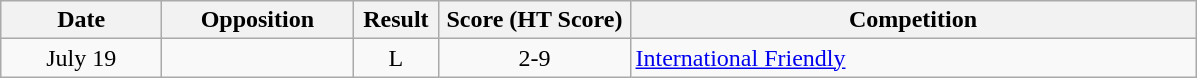<table class="wikitable" style="text-align: center;">
<tr>
<th width="100">Date</th>
<th width="120">Opposition</th>
<th width="50">Result</th>
<th width="120">Score (HT Score)</th>
<th width="370">Competition</th>
</tr>
<tr>
<td>July 19</td>
<td align="left"></td>
<td>L</td>
<td>2-9</td>
<td align="left"><a href='#'>International Friendly</a></td>
</tr>
</table>
